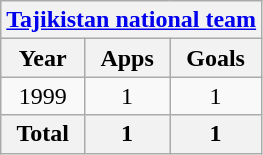<table class="wikitable" style="text-align:center">
<tr>
<th colspan=3><a href='#'>Tajikistan national team</a></th>
</tr>
<tr>
<th>Year</th>
<th>Apps</th>
<th>Goals</th>
</tr>
<tr>
<td>1999</td>
<td>1</td>
<td>1</td>
</tr>
<tr>
<th>Total</th>
<th>1</th>
<th>1</th>
</tr>
</table>
